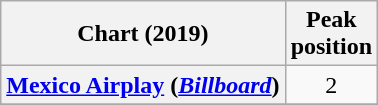<table class="wikitable sortable plainrowheaders" style="text-align:center">
<tr>
<th scope="col">Chart (2019)</th>
<th scope="col">Peak<br>position</th>
</tr>
<tr>
<th scope="row"><a href='#'>Mexico Airplay</a> (<em><a href='#'>Billboard</a></em>)</th>
<td>2</td>
</tr>
<tr>
</tr>
<tr>
</tr>
<tr>
</tr>
</table>
